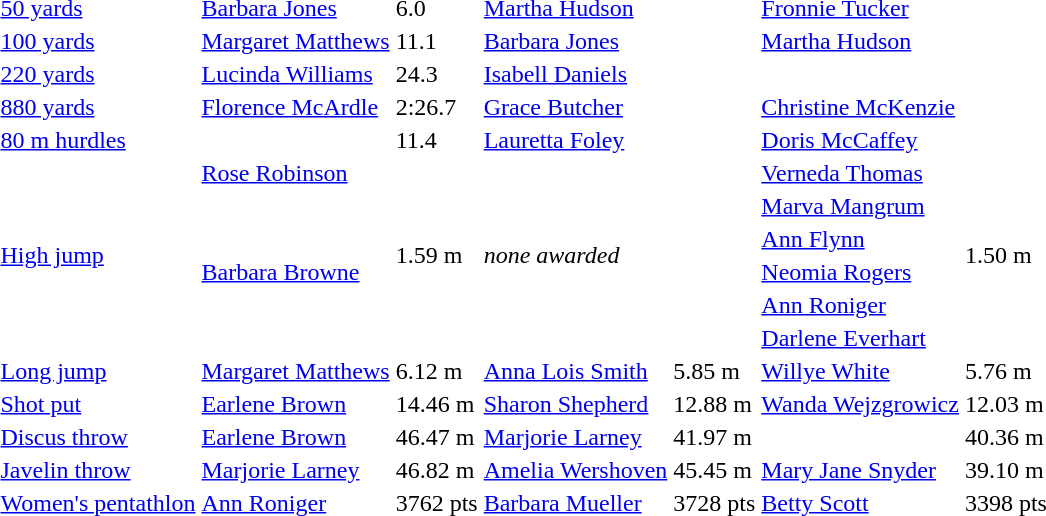<table>
<tr>
<td><a href='#'>50 yards</a></td>
<td><a href='#'>Barbara Jones</a></td>
<td>6.0</td>
<td><a href='#'>Martha Hudson</a></td>
<td></td>
<td><a href='#'>Fronnie Tucker</a></td>
<td></td>
</tr>
<tr>
<td><a href='#'>100 yards</a></td>
<td><a href='#'>Margaret Matthews</a></td>
<td>11.1</td>
<td><a href='#'>Barbara Jones</a></td>
<td></td>
<td><a href='#'>Martha Hudson</a></td>
<td></td>
</tr>
<tr>
<td><a href='#'>220 yards</a></td>
<td><a href='#'>Lucinda Williams</a></td>
<td>24.3</td>
<td><a href='#'>Isabell Daniels</a></td>
<td></td>
<td></td>
<td></td>
</tr>
<tr>
<td><a href='#'>880 yards</a></td>
<td><a href='#'>Florence McArdle</a></td>
<td>2:26.7</td>
<td><a href='#'>Grace Butcher</a></td>
<td></td>
<td><a href='#'>Christine McKenzie</a></td>
<td></td>
</tr>
<tr>
<td><a href='#'>80 m hurdles</a></td>
<td></td>
<td>11.4</td>
<td><a href='#'>Lauretta Foley</a></td>
<td></td>
<td><a href='#'>Doris McCaffey</a></td>
<td></td>
</tr>
<tr>
<td rowspan=6><a href='#'>High jump</a></td>
<td><a href='#'>Rose Robinson</a></td>
<td rowspan=6>1.59 m</td>
<td rowspan=6 colspan=2><em>none awarded</em></td>
<td><a href='#'>Verneda Thomas</a></td>
<td rowspan=6>1.50 m</td>
</tr>
<tr>
<td rowspan=5><a href='#'>Barbara Browne</a></td>
<td><a href='#'>Marva Mangrum</a></td>
</tr>
<tr>
<td><a href='#'>Ann Flynn</a></td>
</tr>
<tr>
<td><a href='#'>Neomia Rogers</a></td>
</tr>
<tr>
<td><a href='#'>Ann Roniger</a></td>
</tr>
<tr>
<td rowspan=1><a href='#'>Darlene Everhart</a></td>
</tr>
<tr>
<td><a href='#'>Long jump</a></td>
<td><a href='#'>Margaret Matthews</a></td>
<td>6.12 m</td>
<td><a href='#'>Anna Lois Smith</a></td>
<td>5.85 m</td>
<td><a href='#'>Willye White</a></td>
<td>5.76 m</td>
</tr>
<tr>
<td><a href='#'>Shot put</a></td>
<td><a href='#'>Earlene Brown</a></td>
<td>14.46 m</td>
<td><a href='#'>Sharon Shepherd</a></td>
<td>12.88 m</td>
<td><a href='#'>Wanda Wejzgrowicz</a></td>
<td>12.03 m</td>
</tr>
<tr>
<td><a href='#'>Discus throw</a></td>
<td><a href='#'>Earlene Brown</a></td>
<td>46.47 m</td>
<td><a href='#'>Marjorie Larney</a></td>
<td>41.97 m</td>
<td></td>
<td>40.36 m</td>
</tr>
<tr>
<td><a href='#'>Javelin throw</a></td>
<td><a href='#'>Marjorie Larney</a></td>
<td>46.82 m</td>
<td><a href='#'>Amelia Wershoven</a></td>
<td>45.45 m</td>
<td><a href='#'>Mary Jane Snyder</a></td>
<td>39.10 m</td>
</tr>
<tr>
<td><a href='#'>Women's pentathlon</a></td>
<td><a href='#'>Ann Roniger</a></td>
<td>3762 pts</td>
<td><a href='#'>Barbara Mueller</a></td>
<td>3728 pts</td>
<td><a href='#'>Betty Scott</a></td>
<td>3398 pts</td>
</tr>
</table>
